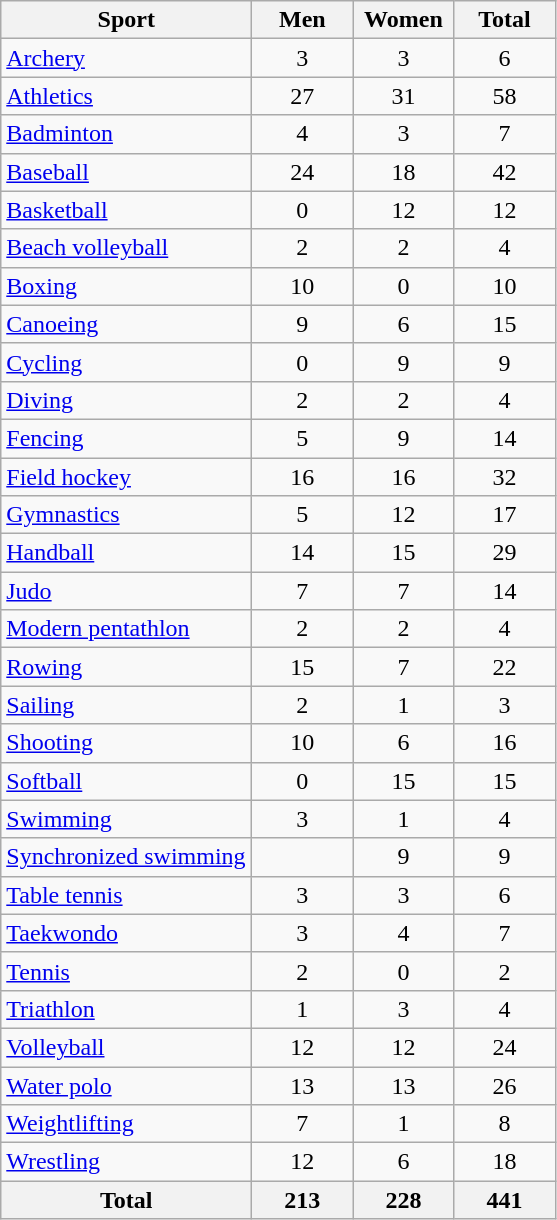<table class="wikitable" style="text-align:center">
<tr>
<th width=160>Sport</th>
<th width=60>Men</th>
<th width=60>Women</th>
<th width=60>Total</th>
</tr>
<tr>
<td align=left><a href='#'>Archery</a></td>
<td>3</td>
<td>3</td>
<td>6</td>
</tr>
<tr>
<td align=left><a href='#'>Athletics</a></td>
<td>27</td>
<td>31</td>
<td>58</td>
</tr>
<tr>
<td align=left><a href='#'>Badminton</a></td>
<td>4</td>
<td>3</td>
<td>7</td>
</tr>
<tr>
<td align=left><a href='#'>Baseball</a></td>
<td>24</td>
<td>18</td>
<td>42</td>
</tr>
<tr>
<td align=left><a href='#'>Basketball</a></td>
<td>0</td>
<td>12</td>
<td>12</td>
</tr>
<tr>
<td align=left><a href='#'>Beach volleyball</a></td>
<td>2</td>
<td>2</td>
<td>4</td>
</tr>
<tr>
<td align=left><a href='#'>Boxing</a></td>
<td>10</td>
<td>0</td>
<td>10</td>
</tr>
<tr>
<td align=left><a href='#'>Canoeing</a></td>
<td>9</td>
<td>6</td>
<td>15</td>
</tr>
<tr>
<td align=left><a href='#'>Cycling</a></td>
<td>0</td>
<td>9</td>
<td>9</td>
</tr>
<tr>
<td align=left><a href='#'>Diving</a></td>
<td>2</td>
<td>2</td>
<td>4</td>
</tr>
<tr>
<td align=left><a href='#'>Fencing</a></td>
<td>5</td>
<td>9</td>
<td>14</td>
</tr>
<tr>
<td align=left><a href='#'>Field hockey</a></td>
<td>16</td>
<td>16</td>
<td>32</td>
</tr>
<tr>
<td align=left><a href='#'>Gymnastics</a></td>
<td>5</td>
<td>12</td>
<td>17</td>
</tr>
<tr>
<td align=left><a href='#'>Handball</a></td>
<td>14</td>
<td>15</td>
<td>29</td>
</tr>
<tr>
<td align=left><a href='#'>Judo</a></td>
<td>7</td>
<td>7</td>
<td>14</td>
</tr>
<tr>
<td align=left><a href='#'>Modern pentathlon</a></td>
<td>2</td>
<td>2</td>
<td>4</td>
</tr>
<tr>
<td align=left><a href='#'>Rowing</a></td>
<td>15</td>
<td>7</td>
<td>22</td>
</tr>
<tr>
<td align=left><a href='#'>Sailing</a></td>
<td>2</td>
<td>1</td>
<td>3</td>
</tr>
<tr>
<td align=left><a href='#'>Shooting</a></td>
<td>10</td>
<td>6</td>
<td>16</td>
</tr>
<tr>
<td align=left><a href='#'>Softball</a></td>
<td>0</td>
<td>15</td>
<td>15</td>
</tr>
<tr>
<td align=left><a href='#'>Swimming</a></td>
<td>3</td>
<td>1</td>
<td>4</td>
</tr>
<tr>
<td align=left><a href='#'>Synchronized swimming</a></td>
<td></td>
<td>9</td>
<td>9</td>
</tr>
<tr>
<td align=left><a href='#'>Table tennis</a></td>
<td>3</td>
<td>3</td>
<td>6</td>
</tr>
<tr>
<td align=left><a href='#'>Taekwondo</a></td>
<td>3</td>
<td>4</td>
<td>7</td>
</tr>
<tr>
<td align=left><a href='#'>Tennis</a></td>
<td>2</td>
<td>0</td>
<td>2</td>
</tr>
<tr>
<td align=left><a href='#'>Triathlon</a></td>
<td>1</td>
<td>3</td>
<td>4</td>
</tr>
<tr>
<td align=left><a href='#'>Volleyball</a></td>
<td>12</td>
<td>12</td>
<td>24</td>
</tr>
<tr>
<td align=left><a href='#'>Water polo</a></td>
<td>13</td>
<td>13</td>
<td>26</td>
</tr>
<tr>
<td align=left><a href='#'>Weightlifting</a></td>
<td>7</td>
<td>1</td>
<td>8</td>
</tr>
<tr>
<td align=left><a href='#'>Wrestling</a></td>
<td>12</td>
<td>6</td>
<td>18</td>
</tr>
<tr>
<th>Total</th>
<th>213</th>
<th>228</th>
<th>441</th>
</tr>
</table>
